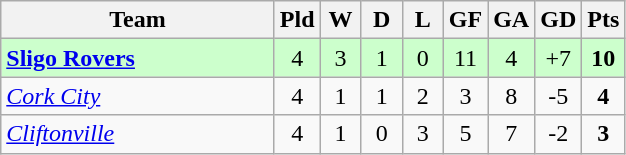<table class="wikitable" style="text-align: center;">
<tr>
<th width="175">Team</th>
<th width="20">Pld</th>
<th width="20">W</th>
<th width="20">D</th>
<th width="20">L</th>
<th width="20">GF</th>
<th width="20">GA</th>
<th width="20">GD</th>
<th width="20">Pts</th>
</tr>
<tr style="background: #ccffcc;">
<td style="text-align:left;"> <strong><a href='#'>Sligo Rovers</a></strong></td>
<td>4</td>
<td>3</td>
<td>1</td>
<td>0</td>
<td>11</td>
<td>4</td>
<td>+7</td>
<td><strong>10</strong></td>
</tr>
<tr>
<td style="text-align:left;"> <em><a href='#'>Cork City</a></em></td>
<td>4</td>
<td>1</td>
<td>1</td>
<td>2</td>
<td>3</td>
<td>8</td>
<td>-5</td>
<td><strong>4</strong></td>
</tr>
<tr>
<td style="text-align:left;"> <em><a href='#'>Cliftonville</a></em></td>
<td>4</td>
<td>1</td>
<td>0</td>
<td>3</td>
<td>5</td>
<td>7</td>
<td>-2</td>
<td><strong>3</strong></td>
</tr>
</table>
